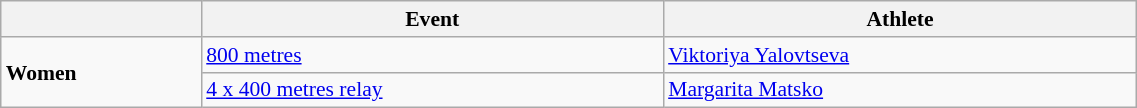<table class=wikitable style="font-size:90%" width=60%>
<tr>
<th></th>
<th>Event</th>
<th>Athlete</th>
</tr>
<tr>
<td rowspan=2><strong>Women</strong></td>
<td><a href='#'>800 metres</a></td>
<td><a href='#'>Viktoriya Yalovtseva</a></td>
</tr>
<tr>
<td><a href='#'>4 x 400 metres relay</a></td>
<td><a href='#'>Margarita Matsko</a></td>
</tr>
</table>
